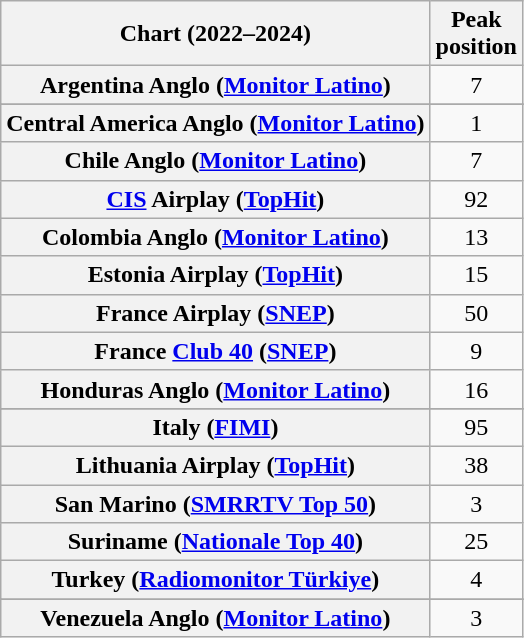<table class="wikitable sortable plainrowheaders" style="text-align:center">
<tr>
<th scope="col">Chart (2022–2024)</th>
<th scope="col">Peak<br>position</th>
</tr>
<tr>
<th scope="row">Argentina Anglo (<a href='#'>Monitor Latino</a>)</th>
<td>7</td>
</tr>
<tr>
</tr>
<tr>
<th scope="row">Central America Anglo (<a href='#'>Monitor Latino</a>)</th>
<td>1</td>
</tr>
<tr>
<th scope="row">Chile Anglo (<a href='#'>Monitor Latino</a>)</th>
<td>7</td>
</tr>
<tr>
<th scope="row"><a href='#'>CIS</a> Airplay (<a href='#'>TopHit</a>)</th>
<td>92</td>
</tr>
<tr>
<th scope="row">Colombia Anglo (<a href='#'>Monitor Latino</a>)</th>
<td>13</td>
</tr>
<tr>
<th scope="row">Estonia Airplay (<a href='#'>TopHit</a>)</th>
<td>15</td>
</tr>
<tr>
<th scope="row">France Airplay (<a href='#'>SNEP</a>)</th>
<td>50</td>
</tr>
<tr>
<th scope="row">France <a href='#'>Club 40</a> (<a href='#'>SNEP</a>)</th>
<td>9</td>
</tr>
<tr>
<th scope="row">Honduras Anglo (<a href='#'>Monitor Latino</a>)</th>
<td>16</td>
</tr>
<tr>
</tr>
<tr>
<th scope="row">Italy (<a href='#'>FIMI</a>)</th>
<td>95</td>
</tr>
<tr>
<th scope="row">Lithuania Airplay (<a href='#'>TopHit</a>)</th>
<td>38</td>
</tr>
<tr>
<th scope="row">San Marino (<a href='#'>SMRRTV Top 50</a>)</th>
<td>3</td>
</tr>
<tr>
<th scope="row">Suriname (<a href='#'>Nationale Top 40</a>)</th>
<td>25</td>
</tr>
<tr>
<th scope="row">Turkey (<a href='#'>Radiomonitor Türkiye</a>)</th>
<td>4</td>
</tr>
<tr>
</tr>
<tr>
</tr>
<tr>
<th scope="row">Venezuela Anglo (<a href='#'>Monitor Latino</a>)</th>
<td>3</td>
</tr>
</table>
